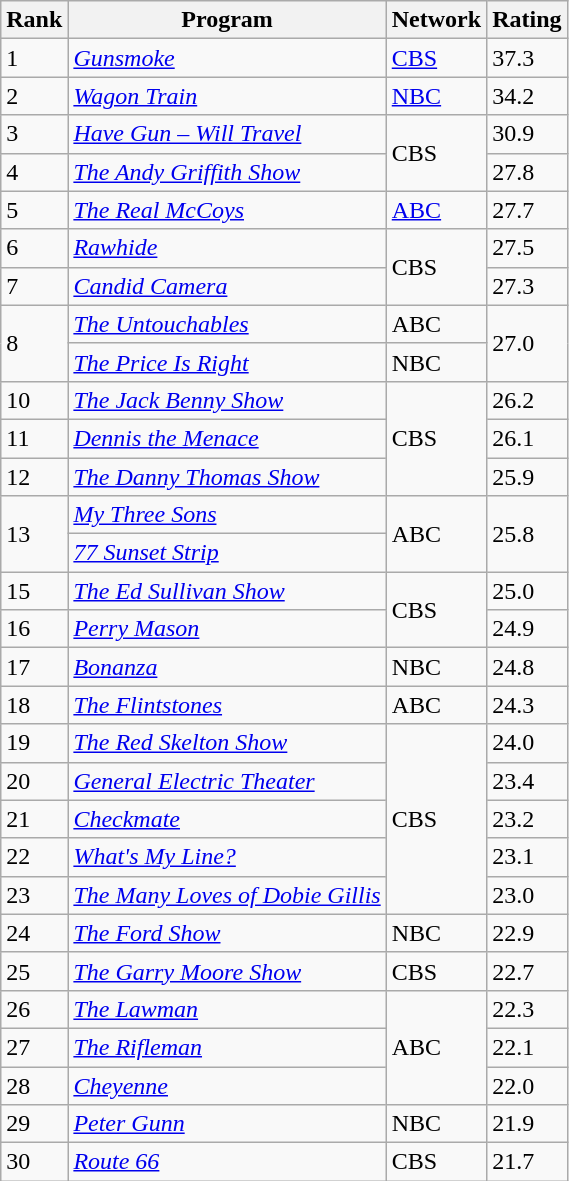<table class="wikitable">
<tr>
<th>Rank</th>
<th>Program</th>
<th>Network</th>
<th>Rating</th>
</tr>
<tr>
<td>1</td>
<td><em><a href='#'>Gunsmoke</a></em></td>
<td><a href='#'>CBS</a></td>
<td>37.3</td>
</tr>
<tr>
<td>2</td>
<td><em><a href='#'>Wagon Train</a></em></td>
<td><a href='#'>NBC</a></td>
<td>34.2</td>
</tr>
<tr>
<td>3</td>
<td><em><a href='#'>Have Gun – Will Travel</a></em></td>
<td rowspan="2">CBS</td>
<td>30.9</td>
</tr>
<tr>
<td>4</td>
<td><em><a href='#'>The Andy Griffith Show</a></em></td>
<td>27.8</td>
</tr>
<tr>
<td>5</td>
<td><em><a href='#'>The Real McCoys</a></em></td>
<td><a href='#'>ABC</a></td>
<td>27.7</td>
</tr>
<tr>
<td>6</td>
<td><em><a href='#'>Rawhide</a></em></td>
<td rowspan="2">CBS</td>
<td>27.5</td>
</tr>
<tr>
<td>7</td>
<td><em><a href='#'>Candid Camera</a></em></td>
<td>27.3</td>
</tr>
<tr>
<td rowspan="2">8</td>
<td><em><a href='#'>The Untouchables</a></em></td>
<td>ABC</td>
<td rowspan="2">27.0</td>
</tr>
<tr>
<td><em><a href='#'>The Price Is Right</a></em></td>
<td>NBC</td>
</tr>
<tr>
<td>10</td>
<td><em><a href='#'>The Jack Benny Show</a></em></td>
<td rowspan="3">CBS</td>
<td>26.2</td>
</tr>
<tr>
<td>11</td>
<td><em><a href='#'>Dennis the Menace</a></em></td>
<td>26.1</td>
</tr>
<tr>
<td>12</td>
<td><em><a href='#'>The Danny Thomas Show</a></em></td>
<td>25.9</td>
</tr>
<tr>
<td rowspan="2">13</td>
<td><em><a href='#'>My Three Sons</a></em></td>
<td rowspan="2">ABC</td>
<td rowspan="2">25.8</td>
</tr>
<tr>
<td><em><a href='#'>77 Sunset Strip</a></em></td>
</tr>
<tr>
<td>15</td>
<td><em><a href='#'>The Ed Sullivan Show</a></em></td>
<td rowspan="2">CBS</td>
<td>25.0</td>
</tr>
<tr>
<td>16</td>
<td><em><a href='#'>Perry Mason</a></em></td>
<td>24.9</td>
</tr>
<tr>
<td>17</td>
<td><em><a href='#'>Bonanza</a></em></td>
<td>NBC</td>
<td>24.8</td>
</tr>
<tr>
<td>18</td>
<td><em><a href='#'>The Flintstones</a></em></td>
<td>ABC</td>
<td>24.3</td>
</tr>
<tr>
<td>19</td>
<td><em><a href='#'>The Red Skelton Show</a></em></td>
<td rowspan="5">CBS</td>
<td>24.0</td>
</tr>
<tr>
<td>20</td>
<td><em><a href='#'>General Electric Theater</a></em></td>
<td>23.4</td>
</tr>
<tr>
<td>21</td>
<td><em><a href='#'>Checkmate</a></em></td>
<td>23.2</td>
</tr>
<tr>
<td>22</td>
<td><em><a href='#'>What's My Line?</a></em></td>
<td>23.1</td>
</tr>
<tr>
<td>23</td>
<td><em><a href='#'>The Many Loves of Dobie Gillis</a></em></td>
<td>23.0</td>
</tr>
<tr>
<td>24</td>
<td><em><a href='#'>The Ford Show</a></em></td>
<td>NBC</td>
<td>22.9</td>
</tr>
<tr>
<td>25</td>
<td><em><a href='#'>The Garry Moore Show</a></em></td>
<td>CBS</td>
<td>22.7</td>
</tr>
<tr>
<td>26</td>
<td><em><a href='#'>The Lawman</a></em></td>
<td rowspan="3">ABC</td>
<td>22.3</td>
</tr>
<tr>
<td>27</td>
<td><em><a href='#'>The Rifleman</a></em></td>
<td>22.1</td>
</tr>
<tr>
<td>28</td>
<td><em><a href='#'>Cheyenne</a></em></td>
<td>22.0</td>
</tr>
<tr>
<td>29</td>
<td><em><a href='#'>Peter Gunn</a></em></td>
<td>NBC</td>
<td>21.9</td>
</tr>
<tr>
<td>30</td>
<td><em><a href='#'>Route 66</a></em></td>
<td>CBS</td>
<td>21.7</td>
</tr>
</table>
